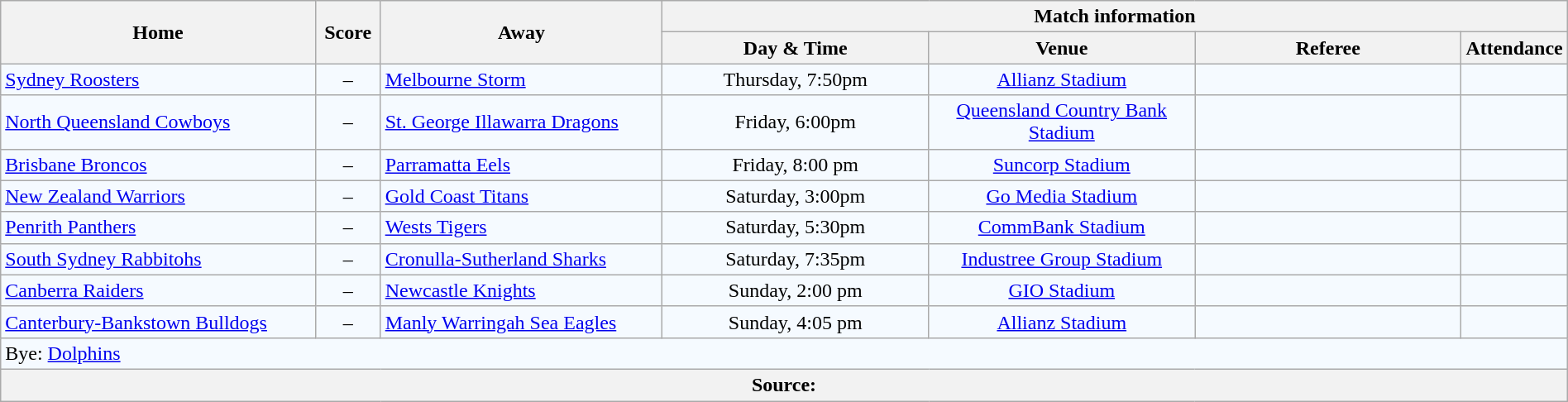<table class="wikitable" style="border-collapse:collapse; text-align:center; width:100%;">
<tr style="text-align:center; background:#f5faff;"  style="background:#c1d8ff;">
<th rowspan="2">Home</th>
<th rowspan="2">Score</th>
<th rowspan="2">Away</th>
<th colspan="4">Match information</th>
</tr>
<tr>
<th width="17%">Day & Time</th>
<th width="17%">Venue</th>
<th width="17%">Referee</th>
<th width="5%">Attendance</th>
</tr>
<tr style="text-align:center; background:#f5faff;">
<td align="left"> <a href='#'>Sydney Roosters</a></td>
<td>–</td>
<td align="left"> <a href='#'>Melbourne Storm</a></td>
<td>Thursday, 7:50pm</td>
<td><a href='#'>Allianz Stadium</a></td>
<td></td>
<td></td>
</tr>
<tr style="text-align:center; background:#f5faff;">
<td align="left"> <a href='#'>North Queensland Cowboys</a></td>
<td>–</td>
<td align="left"> <a href='#'>St. George Illawarra Dragons</a></td>
<td>Friday, 6:00pm</td>
<td><a href='#'>Queensland Country Bank Stadium</a></td>
<td></td>
<td></td>
</tr>
<tr style="text-align:center; background:#f5faff;">
<td align="left"> <a href='#'>Brisbane Broncos</a></td>
<td>–</td>
<td align="left"> <a href='#'>Parramatta Eels</a></td>
<td>Friday, 8:00 pm</td>
<td><a href='#'>Suncorp Stadium</a></td>
<td></td>
<td></td>
</tr>
<tr style="text-align:center; background:#f5faff;">
<td align="left"> <a href='#'>New Zealand Warriors</a></td>
<td>–</td>
<td align="left"> <a href='#'>Gold Coast Titans</a></td>
<td>Saturday, 3:00pm</td>
<td><a href='#'>Go Media Stadium</a></td>
<td></td>
<td></td>
</tr>
<tr style="text-align:center; background:#f5faff;">
<td align="left"> <a href='#'>Penrith Panthers</a></td>
<td>–</td>
<td align="left"> <a href='#'>Wests Tigers</a></td>
<td>Saturday, 5:30pm</td>
<td><a href='#'>CommBank Stadium</a></td>
<td></td>
<td></td>
</tr>
<tr style="text-align:center; background:#f5faff;">
<td align="left"> <a href='#'>South Sydney Rabbitohs</a></td>
<td>–</td>
<td align="left"> <a href='#'>Cronulla-Sutherland Sharks</a></td>
<td>Saturday, 7:35pm</td>
<td><a href='#'>Industree Group Stadium</a></td>
<td></td>
<td></td>
</tr>
<tr style="text-align:center; background:#f5faff;">
<td align="left"> <a href='#'>Canberra Raiders</a></td>
<td>–</td>
<td align="left"> <a href='#'>Newcastle Knights</a></td>
<td>Sunday, 2:00 pm</td>
<td><a href='#'>GIO Stadium</a></td>
<td></td>
<td></td>
</tr>
<tr style="text-align:center; background:#f5faff;">
<td align="left"> <a href='#'>Canterbury-Bankstown Bulldogs</a></td>
<td>–</td>
<td align="left"> <a href='#'>Manly Warringah Sea Eagles</a></td>
<td>Sunday, 4:05 pm</td>
<td><a href='#'>Allianz Stadium</a></td>
<td></td>
<td></td>
</tr>
<tr style="text-align:center; background:#f5faff;">
<td colspan="7" align="left">Bye:  <a href='#'>Dolphins</a></td>
</tr>
<tr>
<th colspan="7" align="left">Source:</th>
</tr>
</table>
